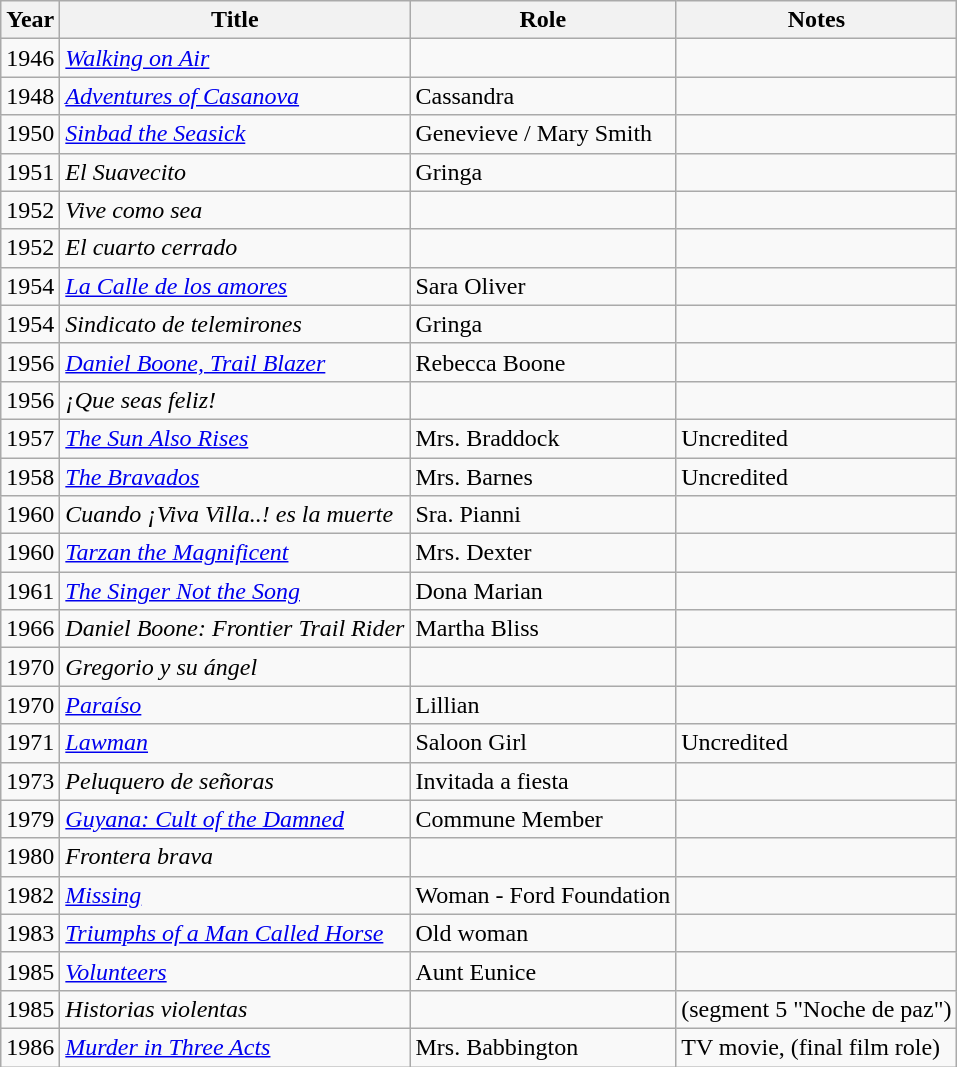<table class="wikitable">
<tr>
<th>Year</th>
<th>Title</th>
<th>Role</th>
<th>Notes</th>
</tr>
<tr>
<td>1946</td>
<td><em><a href='#'>Walking on Air</a></em></td>
<td></td>
<td></td>
</tr>
<tr>
<td>1948</td>
<td><em><a href='#'>Adventures of Casanova</a></em></td>
<td>Cassandra</td>
<td></td>
</tr>
<tr>
<td>1950</td>
<td><em><a href='#'>Sinbad the Seasick</a></em></td>
<td>Genevieve / Mary Smith</td>
<td></td>
</tr>
<tr>
<td>1951</td>
<td><em>El Suavecito</em></td>
<td>Gringa</td>
<td></td>
</tr>
<tr>
<td>1952</td>
<td><em>Vive como sea</em></td>
<td></td>
<td></td>
</tr>
<tr>
<td>1952</td>
<td><em>El cuarto cerrado</em></td>
<td></td>
<td></td>
</tr>
<tr>
<td>1954</td>
<td><em><a href='#'>La Calle de los amores</a></em></td>
<td>Sara Oliver</td>
<td></td>
</tr>
<tr>
<td>1954</td>
<td><em>Sindicato de telemirones</em></td>
<td>Gringa</td>
<td></td>
</tr>
<tr>
<td>1956</td>
<td><em><a href='#'>Daniel Boone, Trail Blazer</a></em></td>
<td>Rebecca Boone</td>
<td></td>
</tr>
<tr>
<td>1956</td>
<td><em>¡Que seas feliz!</em></td>
<td></td>
<td></td>
</tr>
<tr>
<td>1957</td>
<td><em><a href='#'>The Sun Also Rises</a></em></td>
<td>Mrs. Braddock</td>
<td>Uncredited</td>
</tr>
<tr>
<td>1958</td>
<td><em><a href='#'>The Bravados</a></em></td>
<td>Mrs. Barnes</td>
<td>Uncredited</td>
</tr>
<tr>
<td>1960</td>
<td><em>Cuando ¡Viva Villa..! es la muerte</em></td>
<td>Sra. Pianni</td>
<td></td>
</tr>
<tr>
<td>1960</td>
<td><em><a href='#'>Tarzan the Magnificent</a></em></td>
<td>Mrs. Dexter</td>
<td></td>
</tr>
<tr>
<td>1961</td>
<td><em><a href='#'>The Singer Not the Song</a></em></td>
<td>Dona Marian</td>
<td></td>
</tr>
<tr>
<td>1966</td>
<td><em>Daniel Boone: Frontier Trail Rider</em></td>
<td>Martha Bliss</td>
<td></td>
</tr>
<tr>
<td>1970</td>
<td><em>Gregorio y su ángel</em></td>
<td></td>
<td></td>
</tr>
<tr>
<td>1970</td>
<td><em><a href='#'>Paraíso</a></em></td>
<td>Lillian</td>
<td></td>
</tr>
<tr>
<td>1971</td>
<td><em><a href='#'>Lawman</a></em></td>
<td>Saloon Girl</td>
<td>Uncredited</td>
</tr>
<tr>
<td>1973</td>
<td><em>Peluquero de señoras</em></td>
<td>Invitada a fiesta</td>
<td></td>
</tr>
<tr>
<td>1979</td>
<td><em><a href='#'>Guyana: Cult of the Damned</a></em></td>
<td>Commune Member</td>
<td></td>
</tr>
<tr>
<td>1980</td>
<td><em>Frontera brava</em></td>
<td></td>
<td></td>
</tr>
<tr>
<td>1982</td>
<td><em><a href='#'>Missing</a></em></td>
<td>Woman - Ford Foundation</td>
<td></td>
</tr>
<tr>
<td>1983</td>
<td><em><a href='#'>Triumphs of a Man Called Horse</a></em></td>
<td>Old woman</td>
<td></td>
</tr>
<tr>
<td>1985</td>
<td><em><a href='#'>Volunteers</a></em></td>
<td>Aunt Eunice</td>
<td></td>
</tr>
<tr>
<td>1985</td>
<td><em>Historias violentas</em></td>
<td></td>
<td>(segment 5 "Noche de paz")</td>
</tr>
<tr>
<td>1986</td>
<td><em><a href='#'>Murder in Three Acts</a></em></td>
<td>Mrs. Babbington</td>
<td>TV movie, (final film role)</td>
</tr>
</table>
